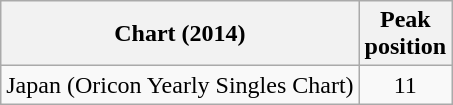<table class="wikitable sortable">
<tr>
<th>Chart (2014)</th>
<th>Peak<br>position</th>
</tr>
<tr>
<td>Japan (Oricon Yearly Singles Chart)</td>
<td align="center">11</td>
</tr>
</table>
